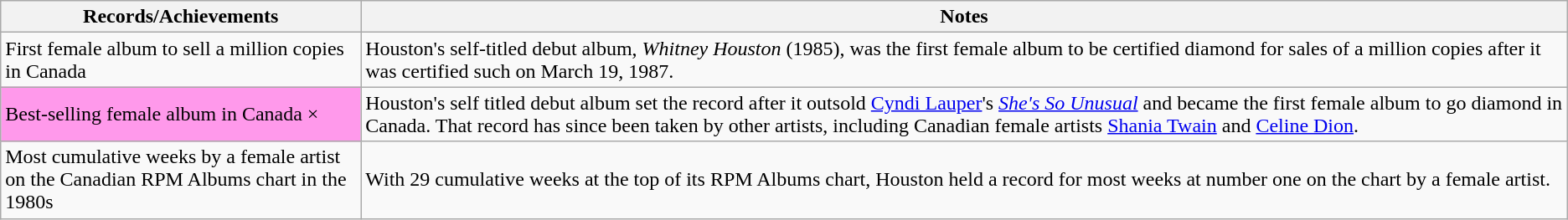<table class="wikitable sortable plainrowheaders">
<tr>
<th scope="col" width=20%>Records/Achievements</th>
<th scope="col" width=67%>Notes</th>
</tr>
<tr>
<td>First female album to sell a million copies in Canada</td>
<td>Houston's self-titled debut album, <em>Whitney Houston</em> (1985), was the first female album to be certified diamond for sales of a million copies after it was certified such on March 19, 1987.</td>
</tr>
<tr>
<td style="background-color: #ff99eb;">Best-selling female album in Canada ×</td>
<td>Houston's self titled debut album set the record after it outsold <a href='#'>Cyndi Lauper</a>'s <em><a href='#'>She's So Unusual</a></em> and became the first female album to go diamond in Canada. That record has since been taken by other artists, including Canadian female artists <a href='#'>Shania Twain</a> and <a href='#'>Celine Dion</a>.</td>
</tr>
<tr>
<td>Most cumulative weeks by a female artist on the Canadian RPM Albums chart in the 1980s</td>
<td>With 29 cumulative weeks at the top of its RPM Albums chart, Houston held a record for most weeks at number one on the chart by a female artist.</td>
</tr>
</table>
